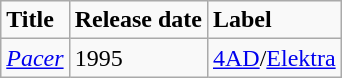<table class="wikitable">
<tr>
<td><strong>Title</strong></td>
<td><strong>Release date</strong></td>
<td><strong>Label</strong></td>
</tr>
<tr>
<td><em><a href='#'>Pacer</a></em></td>
<td>1995</td>
<td><a href='#'>4AD</a>/<a href='#'>Elektra</a></td>
</tr>
</table>
